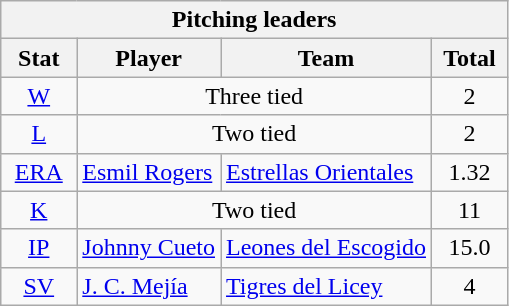<table class="wikitable" style="text-align:center;">
<tr>
<th colspan="4">Pitching leaders</th>
</tr>
<tr>
<th style="width:15%;">Stat</th>
<th>Player</th>
<th>Team</th>
<th style="width:15%;">Total</th>
</tr>
<tr>
<td><a href='#'>W</a></td>
<td align=center colspan=2>Three tied</td>
<td>2</td>
</tr>
<tr>
<td><a href='#'>L</a></td>
<td align=center colspan=2>Two tied</td>
<td>2</td>
</tr>
<tr>
<td><a href='#'>ERA</a></td>
<td align=left> <a href='#'>Esmil Rogers</a></td>
<td align=left><a href='#'>Estrellas Orientales</a></td>
<td>1.32</td>
</tr>
<tr>
<td><a href='#'>K</a></td>
<td align=center colspan=2>Two tied</td>
<td>11</td>
</tr>
<tr>
<td><a href='#'>IP</a></td>
<td align=left> <a href='#'>Johnny Cueto</a></td>
<td align=left><a href='#'>Leones del Escogido</a></td>
<td>15.0</td>
</tr>
<tr>
<td><a href='#'>SV</a></td>
<td align=left> <a href='#'>J. C. Mejía</a></td>
<td align=left><a href='#'>Tigres del Licey</a></td>
<td>4</td>
</tr>
</table>
